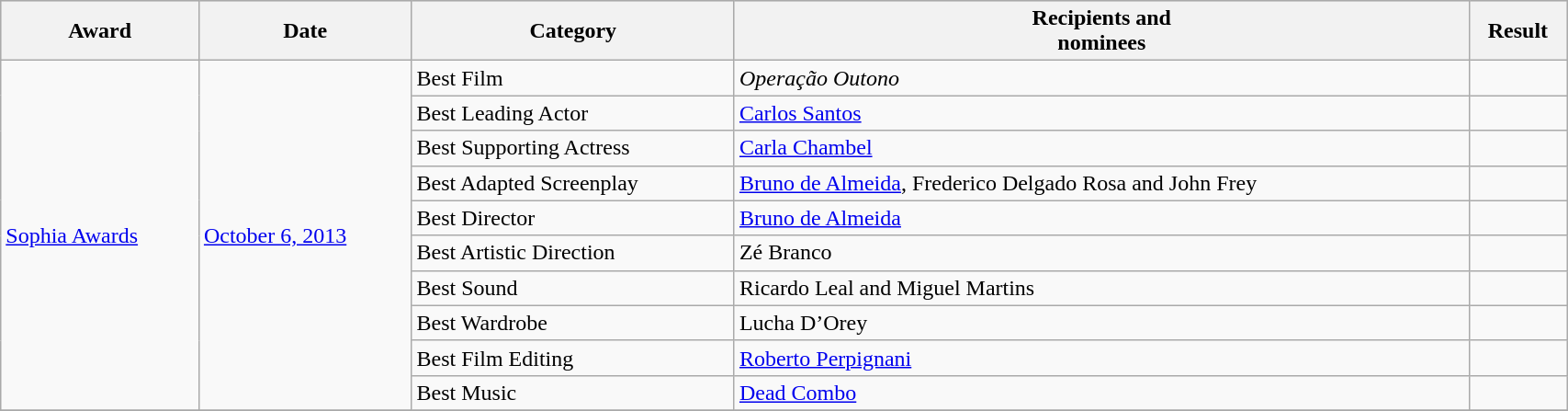<table class="wikitable sortable" width="90%">
<tr style="background:#ccc; text-align:center;">
<th>Award</th>
<th>Date</th>
<th>Category</th>
<th>Recipients and <br>nominees</th>
<th>Result</th>
</tr>
<tr>
<td rowspan="10"><a href='#'>Sophia Awards</a></td>
<td rowspan="10"><a href='#'>October 6, 2013</a></td>
<td>Best Film</td>
<td><em>Operação Outono</em></td>
<td></td>
</tr>
<tr>
<td>Best Leading Actor</td>
<td><a href='#'>Carlos Santos</a></td>
<td></td>
</tr>
<tr>
<td>Best Supporting Actress</td>
<td><a href='#'>Carla Chambel</a></td>
<td></td>
</tr>
<tr>
<td>Best Adapted Screenplay</td>
<td><a href='#'>Bruno de Almeida</a>, Frederico Delgado Rosa and John Frey</td>
<td></td>
</tr>
<tr>
<td>Best Director</td>
<td><a href='#'>Bruno de Almeida</a></td>
<td></td>
</tr>
<tr>
<td>Best Artistic Direction</td>
<td>Zé Branco</td>
<td></td>
</tr>
<tr>
<td>Best Sound</td>
<td>Ricardo Leal and Miguel Martins</td>
<td></td>
</tr>
<tr>
<td>Best Wardrobe</td>
<td>Lucha D’Orey</td>
<td></td>
</tr>
<tr>
<td>Best Film Editing</td>
<td><a href='#'>Roberto Perpignani</a></td>
<td></td>
</tr>
<tr>
<td>Best Music</td>
<td><a href='#'>Dead Combo</a></td>
<td></td>
</tr>
<tr>
</tr>
</table>
